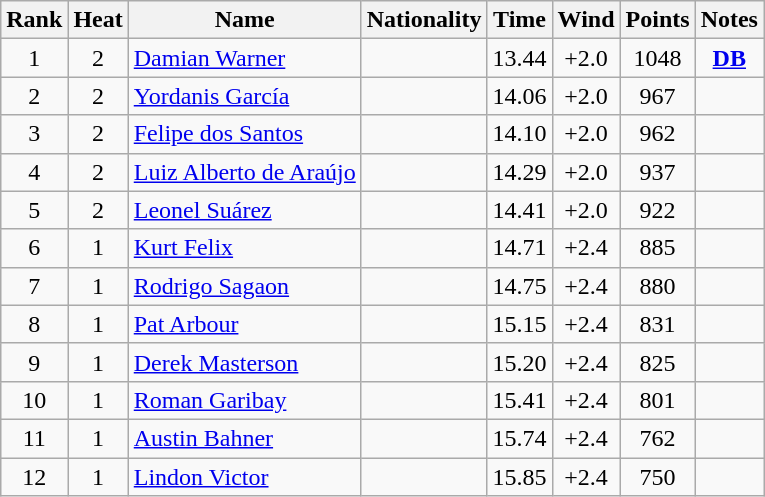<table class="wikitable sortable" style="text-align:center">
<tr>
<th>Rank</th>
<th>Heat</th>
<th>Name</th>
<th>Nationality</th>
<th>Time</th>
<th>Wind</th>
<th>Points</th>
<th>Notes</th>
</tr>
<tr>
<td>1</td>
<td>2</td>
<td align=left><a href='#'>Damian Warner</a></td>
<td align=left></td>
<td>13.44</td>
<td>+2.0</td>
<td>1048</td>
<td><strong><a href='#'>DB</a></strong></td>
</tr>
<tr>
<td>2</td>
<td>2</td>
<td align=left><a href='#'>Yordanis García</a></td>
<td align=left></td>
<td>14.06</td>
<td>+2.0</td>
<td>967</td>
<td></td>
</tr>
<tr>
<td>3</td>
<td>2</td>
<td align=left><a href='#'>Felipe dos Santos</a></td>
<td align=left></td>
<td>14.10</td>
<td>+2.0</td>
<td>962</td>
<td></td>
</tr>
<tr>
<td>4</td>
<td>2</td>
<td align=left><a href='#'>Luiz Alberto de Araújo</a></td>
<td align=left></td>
<td>14.29</td>
<td>+2.0</td>
<td>937</td>
<td></td>
</tr>
<tr>
<td>5</td>
<td>2</td>
<td align=left><a href='#'>Leonel Suárez</a></td>
<td align=left></td>
<td>14.41</td>
<td>+2.0</td>
<td>922</td>
<td></td>
</tr>
<tr>
<td>6</td>
<td>1</td>
<td align=left><a href='#'>Kurt Felix</a></td>
<td align=left></td>
<td>14.71</td>
<td>+2.4</td>
<td>885</td>
<td></td>
</tr>
<tr>
<td>7</td>
<td>1</td>
<td align=left><a href='#'>Rodrigo Sagaon</a></td>
<td align=left></td>
<td>14.75</td>
<td>+2.4</td>
<td>880</td>
<td></td>
</tr>
<tr>
<td>8</td>
<td>1</td>
<td align=left><a href='#'>Pat Arbour</a></td>
<td align=left></td>
<td>15.15</td>
<td>+2.4</td>
<td>831</td>
<td></td>
</tr>
<tr>
<td>9</td>
<td>1</td>
<td align=left><a href='#'>Derek Masterson</a></td>
<td align=left></td>
<td>15.20</td>
<td>+2.4</td>
<td>825</td>
<td></td>
</tr>
<tr>
<td>10</td>
<td>1</td>
<td align=left><a href='#'>Roman Garibay</a></td>
<td align=left></td>
<td>15.41</td>
<td>+2.4</td>
<td>801</td>
<td></td>
</tr>
<tr>
<td>11</td>
<td>1</td>
<td align=left><a href='#'>Austin Bahner</a></td>
<td align=left></td>
<td>15.74</td>
<td>+2.4</td>
<td>762</td>
<td></td>
</tr>
<tr>
<td>12</td>
<td>1</td>
<td align=left><a href='#'>Lindon Victor</a></td>
<td align=left></td>
<td>15.85</td>
<td>+2.4</td>
<td>750</td>
<td></td>
</tr>
</table>
